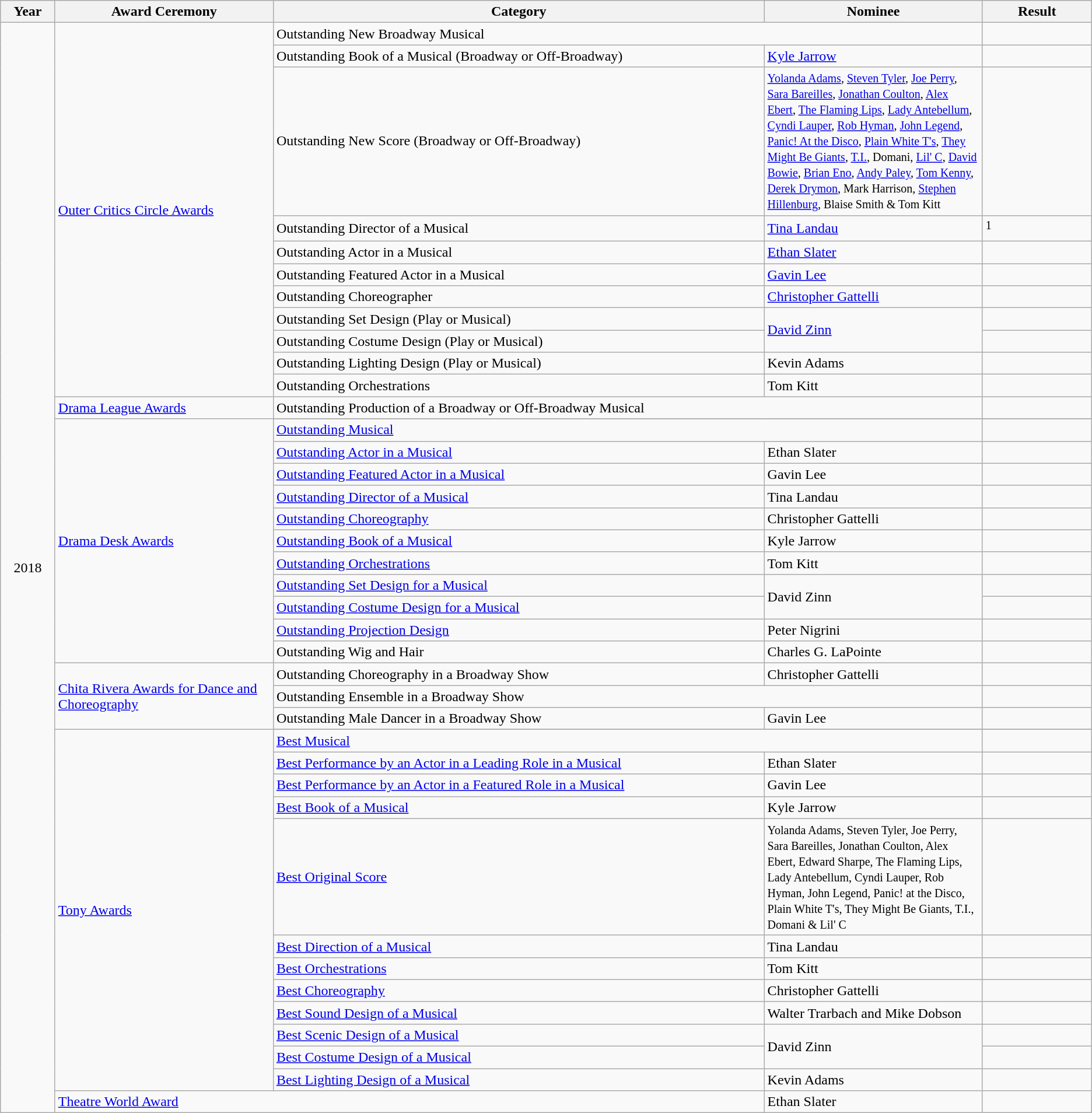<table class="wikitable">
<tr>
<th width="5%">Year</th>
<th width="20%">Award Ceremony</th>
<th width="45%">Category</th>
<th width="20%">Nominee</th>
<th width="10%">Result</th>
</tr>
<tr>
<td rowspan="41" align="center">2018</td>
<td rowspan="11"><a href='#'>Outer Critics Circle Awards</a></td>
<td colspan="2">Outstanding New Broadway Musical</td>
<td></td>
</tr>
<tr>
<td>Outstanding Book of a Musical (Broadway or Off-Broadway)</td>
<td><a href='#'>Kyle Jarrow</a></td>
<td></td>
</tr>
<tr>
<td>Outstanding New Score (Broadway or Off-Broadway)</td>
<td><small><a href='#'>Yolanda Adams</a>, <a href='#'>Steven Tyler</a>, <a href='#'>Joe Perry</a>, <a href='#'>Sara Bareilles</a>, <a href='#'>Jonathan Coulton</a>, <a href='#'>Alex Ebert</a>, <a href='#'>The Flaming Lips</a>, <a href='#'>Lady Antebellum</a>, <a href='#'>Cyndi Lauper</a>, <a href='#'>Rob Hyman</a>, <a href='#'>John Legend</a>, <a href='#'>Panic! At the Disco</a>, <a href='#'>Plain White T's</a>, <a href='#'>They Might Be Giants</a>, <a href='#'>T.I.</a>, Domani, <a href='#'>Lil' C</a>, <a href='#'>David Bowie</a>, <a href='#'>Brian Eno</a>, <a href='#'>Andy Paley</a>, <a href='#'>Tom Kenny</a>, <a href='#'>Derek Drymon</a>, Mark Harrison, <a href='#'>Stephen Hillenburg</a>, Blaise Smith & Tom Kitt</small></td>
<td></td>
</tr>
<tr>
<td>Outstanding Director of a Musical</td>
<td><a href='#'>Tina Landau</a></td>
<td><sup>1</sup></td>
</tr>
<tr>
<td>Outstanding Actor in a Musical</td>
<td><a href='#'>Ethan Slater</a></td>
<td></td>
</tr>
<tr>
<td>Outstanding Featured Actor in a Musical</td>
<td><a href='#'>Gavin Lee</a></td>
<td></td>
</tr>
<tr>
<td>Outstanding Choreographer</td>
<td><a href='#'>Christopher Gattelli</a></td>
<td></td>
</tr>
<tr>
<td>Outstanding Set Design (Play or Musical)</td>
<td rowspan="2"><a href='#'>David Zinn</a></td>
<td></td>
</tr>
<tr>
<td>Outstanding Costume Design (Play or Musical)</td>
<td></td>
</tr>
<tr>
<td>Outstanding Lighting Design (Play or Musical)</td>
<td>Kevin Adams</td>
<td></td>
</tr>
<tr>
<td>Outstanding Orchestrations</td>
<td>Tom Kitt</td>
<td></td>
</tr>
<tr>
<td rowspan="1"><a href='#'>Drama League Awards</a></td>
<td rowspan="1" colspan="2">Outstanding Production of a Broadway or Off-Broadway Musical</td>
<td></td>
</tr>
<tr>
<td rowspan="12"><a href='#'>Drama Desk Awards</a></td>
</tr>
<tr>
<td colspan="2"><a href='#'>Outstanding Musical</a></td>
<td></td>
</tr>
<tr>
<td><a href='#'>Outstanding Actor in a Musical</a></td>
<td>Ethan Slater</td>
<td></td>
</tr>
<tr>
<td><a href='#'>Outstanding Featured Actor in a Musical</a></td>
<td>Gavin Lee</td>
<td></td>
</tr>
<tr>
<td><a href='#'>Outstanding Director of a Musical</a></td>
<td>Tina Landau</td>
<td></td>
</tr>
<tr>
<td><a href='#'>Outstanding Choreography</a></td>
<td>Christopher Gattelli</td>
<td></td>
</tr>
<tr>
<td><a href='#'>Outstanding Book of a Musical</a></td>
<td>Kyle Jarrow</td>
<td></td>
</tr>
<tr>
<td><a href='#'>Outstanding Orchestrations</a></td>
<td>Tom Kitt</td>
<td></td>
</tr>
<tr>
<td><a href='#'>Outstanding Set Design for a Musical</a></td>
<td rowspan="2">David Zinn</td>
<td></td>
</tr>
<tr>
<td><a href='#'>Outstanding Costume Design for a Musical</a></td>
<td></td>
</tr>
<tr>
<td><a href='#'>Outstanding Projection Design</a></td>
<td>Peter Nigrini</td>
<td></td>
</tr>
<tr>
<td>Outstanding Wig and Hair</td>
<td>Charles G. LaPointe</td>
<td></td>
</tr>
<tr>
<td rowspan="3"><a href='#'>Chita Rivera Awards for Dance and Choreography</a></td>
<td>Outstanding Choreography in a Broadway Show</td>
<td>Christopher Gattelli</td>
<td></td>
</tr>
<tr>
<td colspan="2">Outstanding Ensemble in a Broadway Show</td>
<td></td>
</tr>
<tr>
<td>Outstanding Male Dancer in a Broadway Show</td>
<td>Gavin Lee</td>
<td></td>
</tr>
<tr>
<td rowspan="13"><a href='#'>Tony Awards</a></td>
</tr>
<tr>
<td colspan=2><a href='#'>Best Musical</a></td>
<td></td>
</tr>
<tr>
<td><a href='#'>Best Performance by an Actor in a Leading Role in a Musical</a></td>
<td>Ethan Slater</td>
<td></td>
</tr>
<tr>
<td><a href='#'>Best Performance by an Actor in a Featured Role in a Musical</a></td>
<td>Gavin Lee</td>
<td></td>
</tr>
<tr>
<td><a href='#'>Best Book of a Musical</a></td>
<td>Kyle Jarrow</td>
<td></td>
</tr>
<tr>
<td><a href='#'>Best Original Score</a></td>
<td><small>Yolanda Adams, Steven Tyler, Joe Perry, Sara Bareilles, Jonathan Coulton, Alex Ebert, Edward Sharpe, The Flaming Lips, Lady Antebellum, Cyndi Lauper, Rob Hyman, John Legend, Panic! at the Disco, Plain White T's, They Might Be Giants, T.I., Domani & Lil' C</small></td>
<td></td>
</tr>
<tr>
<td><a href='#'>Best Direction of a Musical</a></td>
<td>Tina Landau</td>
<td></td>
</tr>
<tr>
<td><a href='#'>Best Orchestrations</a></td>
<td>Tom Kitt</td>
<td></td>
</tr>
<tr>
<td><a href='#'>Best Choreography</a></td>
<td>Christopher Gattelli</td>
<td></td>
</tr>
<tr>
<td><a href='#'>Best Sound Design of a Musical</a></td>
<td>Walter Trarbach and Mike Dobson</td>
<td></td>
</tr>
<tr>
<td><a href='#'>Best Scenic Design of a Musical</a></td>
<td rowspan="2">David Zinn</td>
<td></td>
</tr>
<tr>
<td><a href='#'>Best Costume Design of a Musical</a></td>
<td></td>
</tr>
<tr>
<td><a href='#'>Best Lighting Design of a Musical</a></td>
<td>Kevin Adams</td>
<td></td>
</tr>
<tr>
<td rowspan="1" colspan="2"><a href='#'>Theatre World Award</a></td>
<td>Ethan Slater</td>
<td></td>
</tr>
</table>
